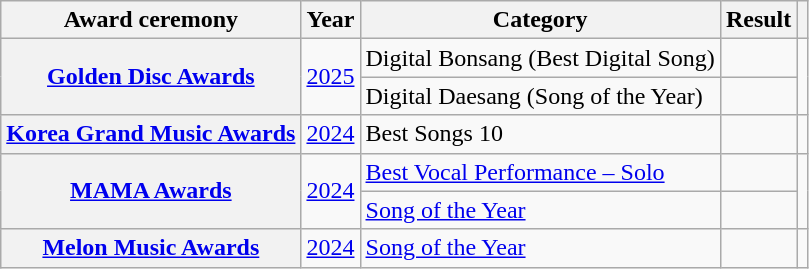<table class="wikitable plainrowheaders sortable" style="text-align:center">
<tr>
<th scope="col">Award ceremony</th>
<th scope="col">Year</th>
<th scope="col">Category </th>
<th scope="col">Result</th>
<th scope="col" class="unsortable"></th>
</tr>
<tr>
<th scope="row" rowspan="2"><a href='#'>Golden Disc Awards</a></th>
<td rowspan="2"><a href='#'>2025</a></td>
<td style="text-align:left">Digital Bonsang (Best Digital Song)</td>
<td></td>
<td rowspan="2"></td>
</tr>
<tr>
<td style="text-align:left">Digital Daesang (Song of the Year)</td>
<td></td>
</tr>
<tr>
<th scope="row"><a href='#'>Korea Grand Music Awards</a></th>
<td><a href='#'>2024</a></td>
<td style="text-align:left">Best Songs 10</td>
<td></td>
<td></td>
</tr>
<tr>
<th scope="row" rowspan="2"><a href='#'>MAMA Awards</a></th>
<td rowspan="2"><a href='#'>2024</a></td>
<td style="text-align:left"><a href='#'>Best Vocal Performance – Solo</a></td>
<td></td>
<td rowspan="2"></td>
</tr>
<tr>
<td style="text-align:left"><a href='#'>Song of the Year</a></td>
<td></td>
</tr>
<tr>
<th scope="row"><a href='#'>Melon Music Awards</a></th>
<td><a href='#'>2024</a></td>
<td style="text-align:left"><a href='#'>Song of the Year</a></td>
<td></td>
<td></td>
</tr>
</table>
